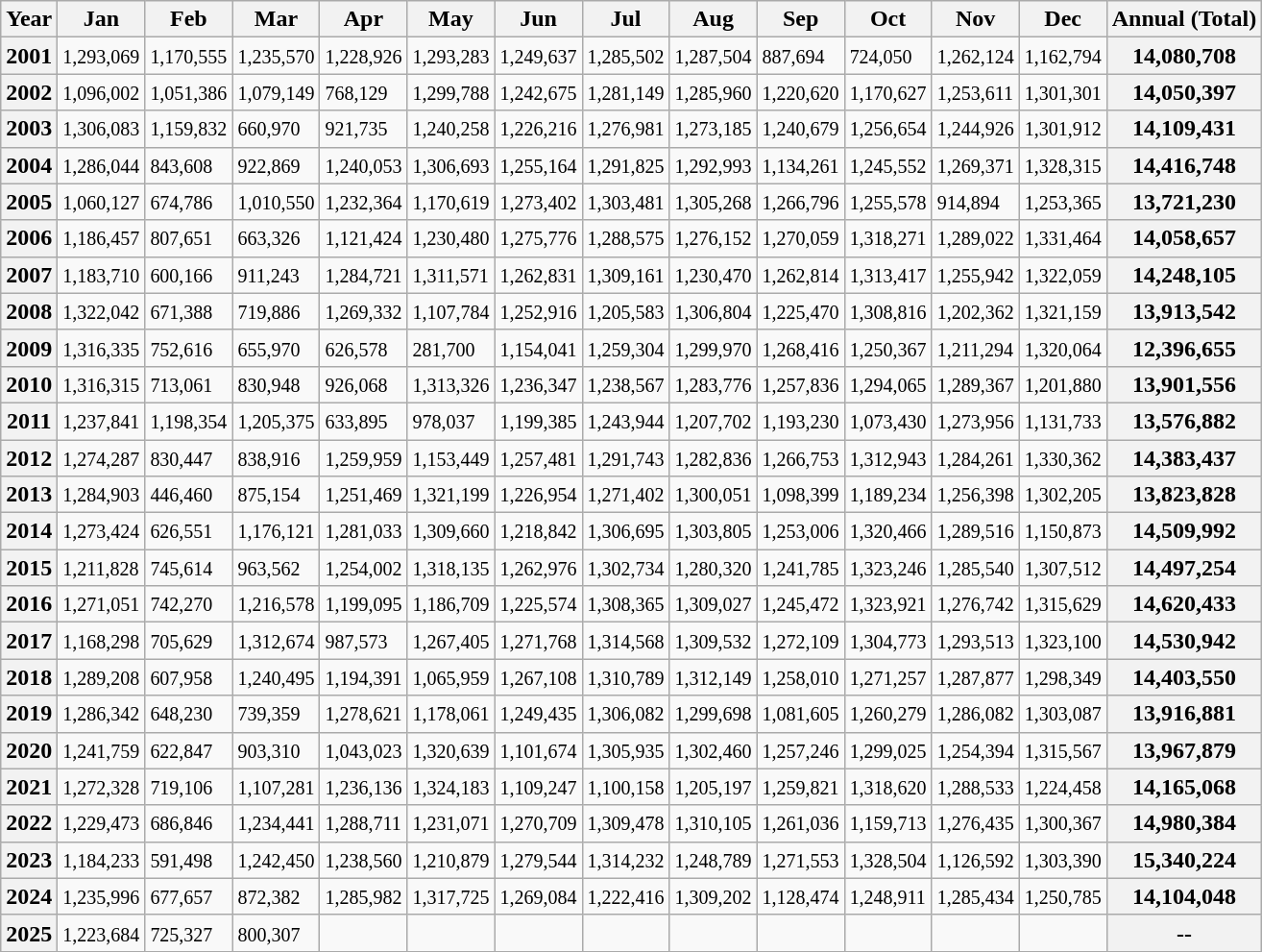<table class="wikitable">
<tr>
<th>Year</th>
<th>Jan</th>
<th>Feb</th>
<th>Mar</th>
<th>Apr</th>
<th>May</th>
<th>Jun</th>
<th>Jul</th>
<th>Aug</th>
<th>Sep</th>
<th>Oct</th>
<th>Nov</th>
<th>Dec</th>
<th>Annual (Total)</th>
</tr>
<tr>
<th>2001</th>
<td><small>1,293,069</small></td>
<td><small>1,170,555</small></td>
<td><small>1,235,570</small></td>
<td><small>1,228,926</small></td>
<td><small>1,293,283</small></td>
<td><small>1,249,637</small></td>
<td><small>1,285,502</small></td>
<td><small>1,287,504</small></td>
<td><small>887,694</small></td>
<td><small>724,050</small></td>
<td><small>1,262,124</small></td>
<td><small>1,162,794</small></td>
<th>14,080,708</th>
</tr>
<tr>
<th>2002</th>
<td><small>1,096,002</small></td>
<td><small>1,051,386</small></td>
<td><small>1,079,149</small></td>
<td><small>768,129</small></td>
<td><small>1,299,788</small></td>
<td><small>1,242,675</small></td>
<td><small>1,281,149</small></td>
<td><small>1,285,960</small></td>
<td><small>1,220,620</small></td>
<td><small>1,170,627</small></td>
<td><small>1,253,611</small></td>
<td><small>1,301,301</small></td>
<th>14,050,397</th>
</tr>
<tr>
<th>2003</th>
<td><small>1,306,083</small></td>
<td><small>1,159,832</small></td>
<td><small>660,970</small></td>
<td><small>921,735</small></td>
<td><small>1,240,258</small></td>
<td><small>1,226,216</small></td>
<td><small>1,276,981</small></td>
<td><small>1,273,185</small></td>
<td><small>1,240,679</small></td>
<td><small>1,256,654</small></td>
<td><small>1,244,926</small></td>
<td><small>1,301,912</small></td>
<th>14,109,431</th>
</tr>
<tr>
<th>2004</th>
<td><small>1,286,044</small></td>
<td><small>843,608</small></td>
<td><small>922,869</small></td>
<td><small>1,240,053</small></td>
<td><small>1,306,693</small></td>
<td><small>1,255,164</small></td>
<td><small>1,291,825</small></td>
<td><small>1,292,993</small></td>
<td><small>1,134,261</small></td>
<td><small>1,245,552</small></td>
<td><small>1,269,371</small></td>
<td><small>1,328,315</small></td>
<th>14,416,748</th>
</tr>
<tr>
<th>2005</th>
<td><small>1,060,127</small></td>
<td><small>674,786</small></td>
<td><small>1,010,550</small></td>
<td><small>1,232,364</small></td>
<td><small>1,170,619</small></td>
<td><small>1,273,402</small></td>
<td><small>1,303,481</small></td>
<td><small>1,305,268</small></td>
<td><small>1,266,796</small></td>
<td><small>1,255,578</small></td>
<td><small>914,894</small></td>
<td><small>1,253,365</small></td>
<th>13,721,230</th>
</tr>
<tr>
<th>2006</th>
<td><small>1,186,457</small></td>
<td><small>807,651</small></td>
<td><small>663,326</small></td>
<td><small>1,121,424</small></td>
<td><small>1,230,480</small></td>
<td><small>1,275,776</small></td>
<td><small>1,288,575</small></td>
<td><small>1,276,152</small></td>
<td><small>1,270,059</small></td>
<td><small>1,318,271</small></td>
<td><small>1,289,022</small></td>
<td><small>1,331,464</small></td>
<th>14,058,657</th>
</tr>
<tr>
<th>2007</th>
<td><small>1,183,710</small></td>
<td><small>600,166</small></td>
<td><small>911,243</small></td>
<td><small>1,284,721</small></td>
<td><small>1,311,571</small></td>
<td><small>1,262,831</small></td>
<td><small>1,309,161</small></td>
<td><small>1,230,470</small></td>
<td><small>1,262,814</small></td>
<td><small>1,313,417</small></td>
<td><small>1,255,942</small></td>
<td><small>1,322,059</small></td>
<th>14,248,105</th>
</tr>
<tr>
<th>2008</th>
<td><small>1,322,042</small></td>
<td><small>671,388</small></td>
<td><small>719,886</small></td>
<td><small>1,269,332</small></td>
<td><small>1,107,784</small></td>
<td><small>1,252,916</small></td>
<td><small>1,205,583</small></td>
<td><small>1,306,804</small></td>
<td><small>1,225,470</small></td>
<td><small>1,308,816</small></td>
<td><small>1,202,362</small></td>
<td><small>1,321,159</small></td>
<th>13,913,542</th>
</tr>
<tr>
<th>2009</th>
<td><small>1,316,335</small></td>
<td><small>752,616</small></td>
<td><small>655,970</small></td>
<td><small>626,578</small></td>
<td><small>281,700</small></td>
<td><small>1,154,041</small></td>
<td><small>1,259,304</small></td>
<td><small>1,299,970</small></td>
<td><small>1,268,416</small></td>
<td><small>1,250,367</small></td>
<td><small>1,211,294</small></td>
<td><small>1,320,064</small></td>
<th>12,396,655</th>
</tr>
<tr>
<th>2010</th>
<td><small>1,316,315</small></td>
<td><small>713,061</small></td>
<td><small>830,948</small></td>
<td><small>926,068</small></td>
<td><small>1,313,326</small></td>
<td><small>1,236,347</small></td>
<td><small>1,238,567</small></td>
<td><small>1,283,776</small></td>
<td><small>1,257,836</small></td>
<td><small>1,294,065</small></td>
<td><small>1,289,367</small></td>
<td><small>1,201,880</small></td>
<th>13,901,556</th>
</tr>
<tr>
<th>2011</th>
<td><small>1,237,841</small></td>
<td><small>1,198,354</small></td>
<td><small>1,205,375</small></td>
<td><small>633,895</small></td>
<td><small>978,037</small></td>
<td><small>1,199,385</small></td>
<td><small>1,243,944</small></td>
<td><small>1,207,702</small></td>
<td><small>1,193,230</small></td>
<td><small>1,073,430</small></td>
<td><small>1,273,956</small></td>
<td><small>1,131,733</small></td>
<th>13,576,882</th>
</tr>
<tr>
<th>2012</th>
<td><small>1,274,287</small></td>
<td><small>830,447</small></td>
<td><small>838,916</small></td>
<td><small>1,259,959</small></td>
<td><small>1,153,449</small></td>
<td><small>1,257,481</small></td>
<td><small>1,291,743</small></td>
<td><small>1,282,836</small></td>
<td><small>1,266,753</small></td>
<td><small>1,312,943</small></td>
<td><small>1,284,261</small></td>
<td><small>1,330,362</small></td>
<th>14,383,437</th>
</tr>
<tr>
<th>2013</th>
<td><small>1,284,903</small></td>
<td><small>446,460</small></td>
<td><small>875,154</small></td>
<td><small>1,251,469</small></td>
<td><small>1,321,199</small></td>
<td><small>1,226,954</small></td>
<td><small>1,271,402</small></td>
<td><small>1,300,051</small></td>
<td><small>1,098,399</small></td>
<td><small>1,189,234</small></td>
<td><small>1,256,398</small></td>
<td><small>1,302,205</small></td>
<th>13,823,828</th>
</tr>
<tr>
<th>2014</th>
<td><small>1,273,424</small></td>
<td><small>626,551</small></td>
<td><small>1,176,121</small></td>
<td><small>1,281,033</small></td>
<td><small>1,309,660</small></td>
<td><small>1,218,842</small></td>
<td><small>1,306,695</small></td>
<td><small>1,303,805</small></td>
<td><small>1,253,006</small></td>
<td><small>1,320,466</small></td>
<td><small>1,289,516</small></td>
<td><small>1,150,873</small></td>
<th>14,509,992</th>
</tr>
<tr>
<th>2015</th>
<td><small>1,211,828</small></td>
<td><small>745,614</small></td>
<td><small>963,562</small></td>
<td><small>1,254,002</small></td>
<td><small>1,318,135</small></td>
<td><small>1,262,976</small></td>
<td><small>1,302,734</small></td>
<td><small>1,280,320</small></td>
<td><small>1,241,785</small></td>
<td><small>1,323,246</small></td>
<td><small>1,285,540</small></td>
<td><small>1,307,512</small></td>
<th>14,497,254</th>
</tr>
<tr>
<th>2016</th>
<td><small>1,271,051</small></td>
<td><small>742,270</small></td>
<td><small>1,216,578</small></td>
<td><small>1,199,095</small></td>
<td><small>1,186,709</small></td>
<td><small>1,225,574</small></td>
<td><small>1,308,365</small></td>
<td><small>1,309,027</small></td>
<td><small>1,245,472</small></td>
<td><small>1,323,921</small></td>
<td><small>1,276,742</small></td>
<td><small>1,315,629</small></td>
<th>14,620,433</th>
</tr>
<tr>
<th>2017</th>
<td><small>1,168,298</small></td>
<td><small>705,629</small></td>
<td><small>1,312,674</small></td>
<td><small>987,573</small></td>
<td><small>1,267,405</small></td>
<td><small>1,271,768</small></td>
<td><small>1,314,568</small></td>
<td><small>1,309,532</small></td>
<td><small>1,272,109</small></td>
<td><small>1,304,773</small></td>
<td><small>1,293,513</small></td>
<td><small>1,323,100</small></td>
<th>14,530,942</th>
</tr>
<tr>
<th>2018</th>
<td><small>1,289,208</small></td>
<td><small>607,958</small></td>
<td><small>1,240,495</small></td>
<td><small>1,194,391</small></td>
<td><small>1,065,959</small></td>
<td><small>1,267,108</small></td>
<td><small>1,310,789</small></td>
<td><small>1,312,149</small></td>
<td><small>1,258,010</small></td>
<td><small>1,271,257</small></td>
<td><small>1,287,877</small></td>
<td><small>1,298,349</small></td>
<th>14,403,550</th>
</tr>
<tr>
<th>2019</th>
<td><small>1,286,342</small></td>
<td><small>648,230</small></td>
<td><small>739,359</small></td>
<td><small>1,278,621</small></td>
<td><small>1,178,061</small></td>
<td><small>1,249,435</small></td>
<td><small>1,306,082</small></td>
<td><small>1,299,698</small></td>
<td><small>1,081,605</small></td>
<td><small>1,260,279</small></td>
<td><small>1,286,082</small></td>
<td><small>1,303,087</small></td>
<th>13,916,881</th>
</tr>
<tr>
<th>2020</th>
<td><small>1,241,759</small></td>
<td><small>622,847</small></td>
<td><small>903,310</small></td>
<td><small>1,043,023</small></td>
<td><small>1,320,639</small></td>
<td><small>1,101,674</small></td>
<td><small>1,305,935</small></td>
<td><small>1,302,460</small></td>
<td><small>1,257,246</small></td>
<td><small>1,299,025</small></td>
<td><small>1,254,394</small></td>
<td><small>1,315,567</small></td>
<th>13,967,879</th>
</tr>
<tr>
<th>2021</th>
<td><small>1,272,328</small></td>
<td><small>719,106</small></td>
<td><small>1,107,281</small></td>
<td><small>1,236,136</small></td>
<td><small>1,324,183</small></td>
<td><small>1,109,247</small></td>
<td><small>1,100,158</small></td>
<td><small>1,205,197</small></td>
<td><small>1,259,821</small></td>
<td><small>1,318,620</small></td>
<td><small>1,288,533</small></td>
<td><small>1,224,458</small></td>
<th>14,165,068</th>
</tr>
<tr>
<th>2022</th>
<td><small>1,229,473</small></td>
<td><small>686,846</small></td>
<td><small>1,234,441</small></td>
<td><small>1,288,711</small></td>
<td><small>1,231,071</small></td>
<td><small>1,270,709</small></td>
<td><small>1,309,478</small></td>
<td><small>1,310,105</small></td>
<td><small>1,261,036</small></td>
<td><small>1,159,713</small></td>
<td><small>1,276,435</small></td>
<td><small>1,300,367</small></td>
<th>14,980,384</th>
</tr>
<tr>
<th>2023</th>
<td><small>1,184,233</small></td>
<td><small>591,498</small></td>
<td><small>1,242,450</small></td>
<td><small>1,238,560</small></td>
<td><small>1,210,879</small></td>
<td><small>1,279,544</small></td>
<td><small>1,314,232</small></td>
<td><small>1,248,789</small></td>
<td><small>1,271,553</small></td>
<td><small>1,328,504</small></td>
<td><small>1,126,592</small></td>
<td><small>1,303,390</small></td>
<th>15,340,224</th>
</tr>
<tr>
<th>2024</th>
<td><small>1,235,996</small></td>
<td><small>677,657</small></td>
<td><small>872,382</small></td>
<td><small>1,285,982</small></td>
<td><small>1,317,725</small></td>
<td><small>1,269,084</small></td>
<td><small>1,222,416</small></td>
<td><small>1,309,202</small></td>
<td><small>1,128,474</small></td>
<td><small>1,248,911</small></td>
<td><small>1,285,434</small></td>
<td><small>1,250,785</small></td>
<th>14,104,048</th>
</tr>
<tr>
<th>2025</th>
<td><small>1,223,684</small></td>
<td><small>725,327</small></td>
<td><small>800,307</small></td>
<td><small></small></td>
<td><small></small></td>
<td><small></small></td>
<td><small></small></td>
<td><small></small></td>
<td><small></small></td>
<td><small></small></td>
<td><small></small></td>
<td><small></small></td>
<th>--</th>
</tr>
<tr>
</tr>
</table>
